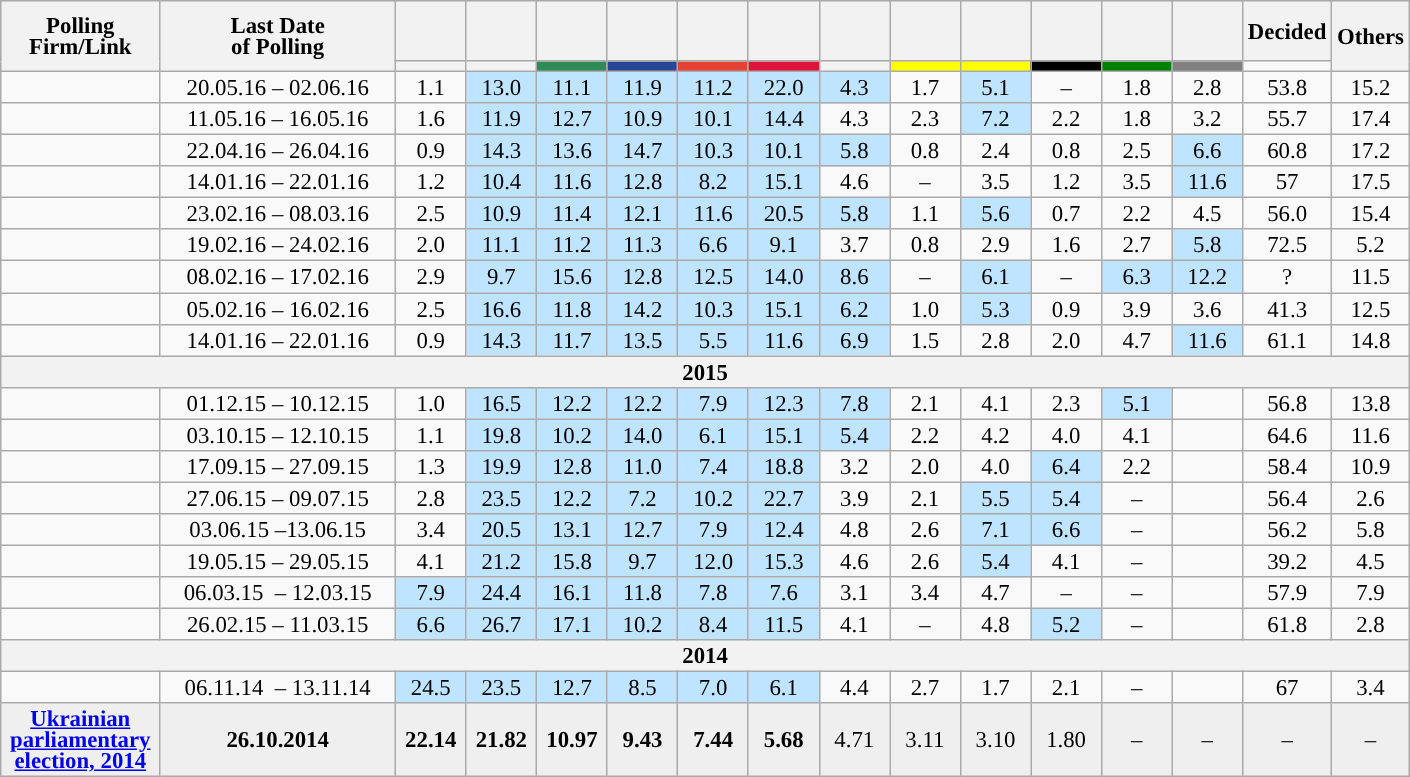<table class="wikitable" style="text-align:center;font-size:95%;line-height:14px;">
<tr style="height:40px; background-color:#E9E9E9">
<th style="width:99px;" rowspan="2">Polling Firm/Link</th>
<th style="width:150px;" rowspan="2">Last Date<br>of Polling</th>
<th style="width:40px;"></th>
<th style="width:40px;"></th>
<th style="width:40px;"></th>
<th style="width:40px;"></th>
<th style="width:40px;"></th>
<th style="width:40px;"></th>
<th style="width:40px;"></th>
<th style="width:40px;"></th>
<th style="width:40px;"></th>
<th style="width:40px;"></th>
<th style="width:40px;"></th>
<th style="width:40px;"></th>
<th style="width:40px;">Decided</th>
<th rowspan="2" style="width:35px;">Others</th>
</tr>
<tr>
<th style="background:"></th>
<th style="background:"></th>
<th style="background:#2E8B57;"></th>
<th style="background:#274696;"></th>
<th style="background:#E34234;"></th>
<th style="background:Crimson;"></th>
<th style="background:"></th>
<th style="background:yellow;"></th>
<th style="background:yellow;"></th>
<th style="background:black;"></th>
<th style="background:green;"></th>
<th style="background:gray;"></th>
</tr>
<tr>
<td></td>
<td>20.05.16 – 02.06.16</td>
<td>1.1</td>
<td bgcolor="#bfe4ff" >13.0</td>
<td bgcolor="#bfe4ff" >11.1</td>
<td bgcolor="#bfe4ff" >11.9</td>
<td bgcolor="#bfe4ff" >11.2</td>
<td bgcolor="#bfe4ff" >22.0</td>
<td bgcolor="#bfe4ff" >4.3</td>
<td>1.7</td>
<td bgcolor="#bfe4ff" >5.1</td>
<td>–</td>
<td>1.8</td>
<td>2.8</td>
<td>53.8</td>
<td>15.2</td>
</tr>
<tr>
<td></td>
<td>11.05.16 – 16.05.16</td>
<td>1.6</td>
<td bgcolor="#bfe4ff" >11.9</td>
<td bgcolor="#bfe4ff" >12.7</td>
<td bgcolor="#bfe4ff" >10.9</td>
<td bgcolor="#bfe4ff" >10.1</td>
<td bgcolor="#bfe4ff" >14.4</td>
<td>4.3</td>
<td>2.3</td>
<td bgcolor="#bfe4ff" >7.2</td>
<td>2.2</td>
<td>1.8</td>
<td>3.2</td>
<td>55.7</td>
<td>17.4</td>
</tr>
<tr>
<td></td>
<td>22.04.16 – 26.04.16</td>
<td>0.9</td>
<td bgcolor="#bfe4ff" >14.3</td>
<td bgcolor="#bfe4ff" >13.6</td>
<td bgcolor="#bfe4ff" >14.7</td>
<td bgcolor="#bfe4ff" >10.3</td>
<td bgcolor="#bfe4ff" >10.1</td>
<td bgcolor="#bfe4ff" >5.8</td>
<td>0.8</td>
<td>2.4</td>
<td>0.8</td>
<td>2.5</td>
<td bgcolor="#bfe4ff" >6.6</td>
<td>60.8</td>
<td>17.2</td>
</tr>
<tr>
<td></td>
<td>14.01.16 – 22.01.16</td>
<td>1.2</td>
<td bgcolor="#bfe4ff" >10.4</td>
<td bgcolor="#bfe4ff" >11.6</td>
<td bgcolor="#bfe4ff" >12.8</td>
<td bgcolor="#bfe4ff" >8.2</td>
<td bgcolor="#bfe4ff" >15.1</td>
<td>4.6</td>
<td>–</td>
<td>3.5</td>
<td>1.2</td>
<td>3.5</td>
<td bgcolor="#bfe4ff" >11.6</td>
<td>57</td>
<td>17.5</td>
</tr>
<tr>
<td></td>
<td>23.02.16 – 08.03.16</td>
<td>2.5</td>
<td bgcolor="#bfe4ff" >10.9</td>
<td bgcolor="#bfe4ff" >11.4</td>
<td bgcolor="#bfe4ff" >12.1</td>
<td bgcolor="#bfe4ff" >11.6</td>
<td bgcolor="#bfe4ff" >20.5</td>
<td bgcolor="#bfe4ff" >5.8</td>
<td>1.1</td>
<td bgcolor="#bfe4ff" >5.6</td>
<td>0.7</td>
<td>2.2</td>
<td>4.5</td>
<td>56.0</td>
<td>15.4</td>
</tr>
<tr>
<td></td>
<td>19.02.16 – 24.02.16</td>
<td>2.0</td>
<td bgcolor="#bfe4ff" >11.1</td>
<td bgcolor="#bfe4ff" >11.2</td>
<td bgcolor="#bfe4ff" >11.3</td>
<td bgcolor="#bfe4ff" >6.6</td>
<td bgcolor="#bfe4ff" >9.1</td>
<td>3.7</td>
<td>0.8</td>
<td>2.9</td>
<td>1.6</td>
<td>2.7</td>
<td bgcolor="#bfe4ff" >5.8</td>
<td>72.5</td>
<td>5.2</td>
</tr>
<tr>
<td> </td>
<td>08.02.16 – 17.02.16</td>
<td>2.9</td>
<td bgcolor="#bfe4ff" >9.7</td>
<td bgcolor="#bfe4ff" >15.6</td>
<td bgcolor="#bfe4ff" >12.8</td>
<td bgcolor="#bfe4ff" >12.5</td>
<td bgcolor="#bfe4ff" >14.0</td>
<td bgcolor="#bfe4ff" >8.6</td>
<td>–</td>
<td bgcolor="#bfe4ff" >6.1</td>
<td>–</td>
<td bgcolor="#bfe4ff" >6.3</td>
<td bgcolor="#bfe4ff">12.2</td>
<td>?</td>
<td>11.5</td>
</tr>
<tr>
<td></td>
<td>05.02.16 – 16.02.16</td>
<td>2.5</td>
<td bgcolor="#bfe4ff" >16.6</td>
<td bgcolor="#bfe4ff" >11.8</td>
<td bgcolor="#bfe4ff" >14.2</td>
<td bgcolor="#bfe4ff" >10.3</td>
<td bgcolor="#bfe4ff" >15.1</td>
<td bgcolor="#bfe4ff" >6.2</td>
<td>1.0</td>
<td bgcolor="#bfe4ff" >5.3</td>
<td>0.9</td>
<td>3.9</td>
<td>3.6</td>
<td>41.3</td>
<td>12.5</td>
</tr>
<tr>
<td></td>
<td>14.01.16 – 22.01.16</td>
<td>0.9</td>
<td bgcolor="#bfe4ff" >14.3</td>
<td bgcolor="#bfe4ff" >11.7</td>
<td bgcolor="#bfe4ff" >13.5</td>
<td bgcolor="#bfe4ff" >5.5</td>
<td bgcolor="#bfe4ff" >11.6</td>
<td bgcolor="#bfe4ff" >6.9</td>
<td>1.5</td>
<td>2.8</td>
<td>2.0</td>
<td>4.7</td>
<td bgcolor="#bfe4ff" >11.6</td>
<td>61.1</td>
<td>14.8</td>
</tr>
<tr>
<th style="text-align: center;" colspan="16"><strong>2015</strong></th>
</tr>
<tr>
<td></td>
<td>01.12.15 – 10.12.15</td>
<td>1.0</td>
<td bgcolor="#bfe4ff" >16.5</td>
<td bgcolor="#bfe4ff" >12.2</td>
<td bgcolor="#bfe4ff" >12.2</td>
<td bgcolor="#bfe4ff" >7.9</td>
<td bgcolor="#bfe4ff" >12.3</td>
<td bgcolor="#bfe4ff" >7.8</td>
<td>2.1</td>
<td>4.1</td>
<td>2.3</td>
<td bgcolor="#bfe4ff" >5.1</td>
<td></td>
<td>56.8</td>
<td>13.8</td>
</tr>
<tr>
<td></td>
<td>03.10.15 – 12.10.15</td>
<td>1.1</td>
<td bgcolor="#bfe4ff" >19.8</td>
<td bgcolor="#bfe4ff" >10.2</td>
<td bgcolor="#bfe4ff" >14.0</td>
<td bgcolor="#bfe4ff" >6.1</td>
<td bgcolor="#bfe4ff" >15.1</td>
<td bgcolor="#bfe4ff" >5.4</td>
<td>2.2</td>
<td>4.2</td>
<td>4.0</td>
<td>4.1</td>
<td></td>
<td>64.6</td>
<td>11.6</td>
</tr>
<tr>
<td></td>
<td>17.09.15 – 27.09.15</td>
<td>1.3</td>
<td bgcolor="#bfe4ff" >19.9</td>
<td bgcolor="#bfe4ff" >12.8</td>
<td bgcolor="#bfe4ff" >11.0</td>
<td bgcolor="#bfe4ff" >7.4</td>
<td bgcolor="#bfe4ff" >18.8</td>
<td>3.2</td>
<td>2.0</td>
<td>4.0</td>
<td bgcolor="#bfe4ff" >6.4</td>
<td>2.2</td>
<td></td>
<td>58.4</td>
<td>10.9</td>
</tr>
<tr>
<td></td>
<td>27.06.15 – 09.07.15</td>
<td>2.8</td>
<td bgcolor="#bfe4ff" >23.5</td>
<td bgcolor="#bfe4ff" >12.2</td>
<td bgcolor="#bfe4ff" >7.2</td>
<td bgcolor="#bfe4ff" >10.2</td>
<td bgcolor="#bfe4ff" >22.7</td>
<td>3.9</td>
<td>2.1</td>
<td bgcolor="#bfe4ff" >5.5</td>
<td bgcolor="#bfe4ff" >5.4</td>
<td>–</td>
<td></td>
<td>56.4</td>
<td>2.6</td>
</tr>
<tr>
<td></td>
<td>03.06.15 –13.06.15</td>
<td>3.4</td>
<td bgcolor="#bfe4ff" >20.5</td>
<td bgcolor="#bfe4ff" >13.1</td>
<td bgcolor="#bfe4ff" >12.7</td>
<td bgcolor="#bfe4ff" >7.9</td>
<td bgcolor="#bfe4ff" >12.4</td>
<td>4.8</td>
<td>2.6</td>
<td bgcolor="#bfe4ff" >7.1</td>
<td bgcolor="#bfe4ff" >6.6</td>
<td>–</td>
<td></td>
<td>56.2</td>
<td>5.8</td>
</tr>
<tr>
<td></td>
<td>19.05.15 – 29.05.15</td>
<td>4.1</td>
<td bgcolor="#bfe4ff" >21.2</td>
<td bgcolor="#bfe4ff" >15.8</td>
<td bgcolor="#bfe4ff" >9.7</td>
<td bgcolor="#bfe4ff" >12.0</td>
<td bgcolor="#bfe4ff" >15.3</td>
<td>4.6</td>
<td>2.6</td>
<td bgcolor="#bfe4ff" >5.4</td>
<td>4.1</td>
<td>–</td>
<td></td>
<td>39.2</td>
<td>4.5</td>
</tr>
<tr>
<td></td>
<td>06.03.15  – 12.03.15</td>
<td bgcolor="#bfe4ff" >7.9</td>
<td bgcolor="#bfe4ff" >24.4</td>
<td bgcolor="#bfe4ff" >16.1</td>
<td bgcolor="#bfe4ff" >11.8</td>
<td bgcolor="#bfe4ff" >7.8</td>
<td bgcolor="#bfe4ff" >7.6</td>
<td>3.1</td>
<td>3.4</td>
<td>4.7</td>
<td>–</td>
<td>–</td>
<td></td>
<td>57.9</td>
<td>7.9</td>
</tr>
<tr>
<td></td>
<td>26.02.15 – 11.03.15</td>
<td bgcolor="#bfe4ff" >6.6</td>
<td bgcolor="#bfe4ff" >26.7</td>
<td bgcolor="#bfe4ff" >17.1</td>
<td bgcolor="#bfe4ff" >10.2</td>
<td bgcolor="#bfe4ff" >8.4</td>
<td bgcolor="#bfe4ff" >11.5</td>
<td>4.1</td>
<td>–</td>
<td>4.8</td>
<td bgcolor="#bfe4ff" >5.2</td>
<td>–</td>
<td></td>
<td>61.8</td>
<td>2.8</td>
</tr>
<tr>
<th style="text-align: center;" colspan="16"><strong>2014</strong></th>
</tr>
<tr>
<td></td>
<td>06.11.14  – 13.11.14</td>
<td bgcolor="#bfe4ff" >24.5</td>
<td bgcolor="#bfe4ff" >23.5</td>
<td bgcolor="#bfe4ff" >12.7</td>
<td bgcolor="#bfe4ff" >8.5</td>
<td bgcolor="#bfe4ff" >7.0</td>
<td bgcolor="#bfe4ff" >6.1</td>
<td>4.4</td>
<td>2.7</td>
<td>1.7</td>
<td>2.1</td>
<td>–</td>
<td></td>
<td>67</td>
<td>3.4</td>
</tr>
<tr>
<td bgcolor="#efefef"><strong><a href='#'>Ukrainian parliamentary election, 2014</a></strong></td>
<td bgcolor="#efefef"><strong>26.10.2014</strong></td>
<td bgcolor="#efefef" ><strong>22.14</strong></td>
<td bgcolor="#efefef" ><strong>21.82</strong></td>
<td bgcolor="#efefef" ><strong>10.97</strong></td>
<td bgcolor="#efefef" ><strong>9.43</strong></td>
<td bgcolor="#efefef" ><strong>7.44</strong></td>
<td bgcolor="#efefef" ><strong>5.68</strong></td>
<td bgcolor="#efefef" >4.71</td>
<td bgcolor="#efefef" >3.11</td>
<td bgcolor="#efefef" >3.10</td>
<td bgcolor="#efefef" >1.80</td>
<td bgcolor="#efefef" >–</td>
<td bgcolor="#efefef" >–</td>
<td bgcolor="#efefef" >–</td>
<td bgcolor="#efefef" >–</td>
</tr>
</table>
